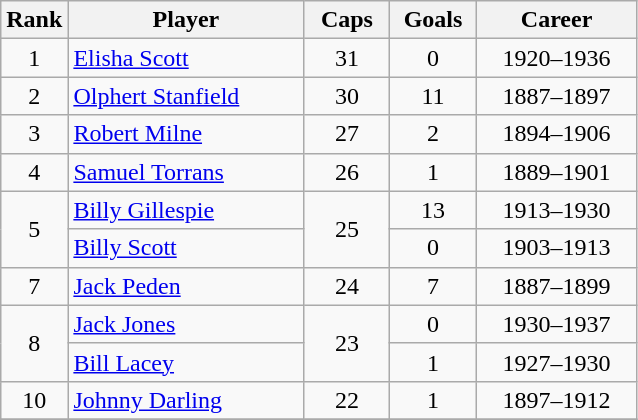<table class="wikitable sortable" style="text-align:center">
<tr>
<th width=30>Rank</th>
<th width=150>Player</th>
<th width=50>Caps</th>
<th width=50>Goals</th>
<th width=100>Career</th>
</tr>
<tr>
<td>1</td>
<td align=left><a href='#'>Elisha Scott</a></td>
<td>31</td>
<td>0</td>
<td>1920–1936</td>
</tr>
<tr>
<td>2</td>
<td align=left><a href='#'>Olphert Stanfield</a></td>
<td>30</td>
<td>11</td>
<td>1887–1897</td>
</tr>
<tr>
<td>3</td>
<td align=left><a href='#'>Robert Milne</a></td>
<td>27</td>
<td>2</td>
<td>1894–1906</td>
</tr>
<tr>
<td>4</td>
<td align=left><a href='#'>Samuel Torrans</a></td>
<td>26</td>
<td>1</td>
<td>1889–1901</td>
</tr>
<tr>
<td rowspan="2">5</td>
<td align=left><a href='#'>Billy Gillespie</a></td>
<td rowspan="2">25</td>
<td>13</td>
<td>1913–1930</td>
</tr>
<tr>
<td align=left><a href='#'>Billy Scott</a></td>
<td>0</td>
<td>1903–1913</td>
</tr>
<tr>
<td>7</td>
<td align=left><a href='#'>Jack Peden</a></td>
<td>24</td>
<td>7</td>
<td>1887–1899</td>
</tr>
<tr>
<td rowspan="2">8</td>
<td align=left><a href='#'>Jack Jones</a></td>
<td rowspan="2">23</td>
<td>0</td>
<td>1930–1937</td>
</tr>
<tr>
<td align=left><a href='#'>Bill Lacey</a></td>
<td>1</td>
<td>1927–1930</td>
</tr>
<tr>
<td>10</td>
<td align=left><a href='#'>Johnny Darling</a></td>
<td>22</td>
<td>1</td>
<td>1897–1912</td>
</tr>
<tr>
</tr>
</table>
